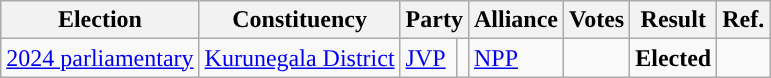<table class="wikitable" style="text-align:left;">
<tr>
<th scope=col>Election</th>
<th scope=col>Constituency</th>
<th scope=col colspan="2">Party</th>
<th scope=col>Alliance</th>
<th scope=col>Votes</th>
<th scope=col>Result</th>
<th scope=col>Ref.</th>
</tr>
<tr>
<td><a href='#'>2024 parliamentary</a></td>
<td><a href='#'>Kurunegala District</a></td>
<td><a href='#'>JVP</a></td>
<td rowspan="8" style="background:"></td>
<td><a href='#'>NPP</a></td>
<td align=right></td>
<td><strong>Elected</strong></td>
<td></td>
</tr>
</table>
